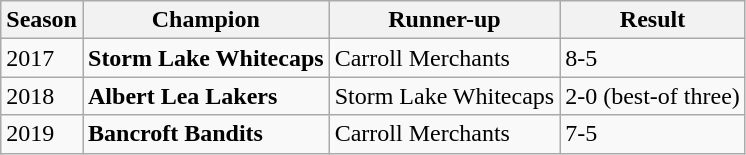<table class="wikitable">
<tr>
<th>Season</th>
<th>Champion</th>
<th>Runner-up</th>
<th>Result</th>
</tr>
<tr>
<td>2017</td>
<td><strong>Storm Lake Whitecaps</strong></td>
<td>Carroll Merchants</td>
<td>8-5</td>
</tr>
<tr>
<td>2018</td>
<td><strong>Albert Lea Lakers</strong></td>
<td>Storm Lake Whitecaps</td>
<td>2-0 (best-of three)</td>
</tr>
<tr>
<td>2019</td>
<td><strong>Bancroft Bandits</strong></td>
<td>Carroll Merchants</td>
<td>7-5</td>
</tr>
</table>
